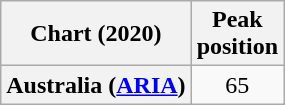<table class="wikitable plainrowheaders" style="text-align:center;">
<tr>
<th>Chart (2020)</th>
<th>Peak<br>position</th>
</tr>
<tr>
<th scope="row">Australia (<a href='#'>ARIA</a>)</th>
<td>65</td>
</tr>
</table>
